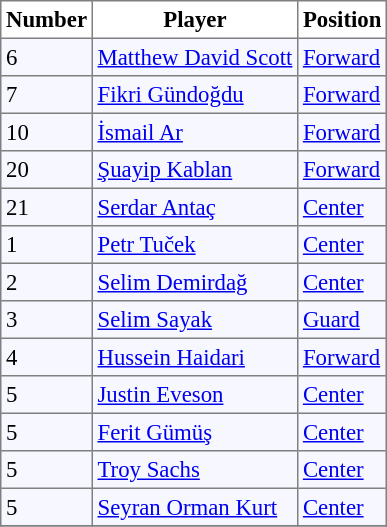<table bgcolor="#f7f8ff" cellpadding="3" cellspacing="0" border="1" style="font-size: 95%; border: gray solid 1px; border-collapse: collapse;">
<tr bgcolor="#FFFFFF">
<td align=center><strong>Number</strong></td>
<td align=center><strong>Player</strong></td>
<td align=center><strong>Position</strong></td>
</tr>
<tr>
<td>6</td>
<td> <a href='#'>Matthew David Scott</a></td>
<td><a href='#'>Forward</a></td>
</tr>
<tr>
<td>7</td>
<td> <a href='#'>Fikri Gündoğdu</a></td>
<td><a href='#'>Forward</a></td>
</tr>
<tr>
<td>10</td>
<td> <a href='#'>İsmail Ar</a></td>
<td><a href='#'>Forward</a></td>
</tr>
<tr>
<td>20</td>
<td> <a href='#'>Şuayip Kablan</a></td>
<td><a href='#'>Forward</a></td>
</tr>
<tr>
<td>21</td>
<td> <a href='#'>Serdar Antaç</a></td>
<td><a href='#'>Center</a></td>
</tr>
<tr>
<td>1</td>
<td> <a href='#'>Petr Tuček</a></td>
<td><a href='#'>Center</a></td>
</tr>
<tr>
<td>2</td>
<td> <a href='#'>Selim Demirdağ</a></td>
<td><a href='#'>Center</a></td>
</tr>
<tr>
<td>3</td>
<td> <a href='#'>Selim Sayak</a></td>
<td><a href='#'>Guard</a></td>
</tr>
<tr>
<td>4</td>
<td>  <a href='#'>Hussein Haidari</a></td>
<td><a href='#'>Forward</a></td>
</tr>
<tr>
<td>5</td>
<td> <a href='#'>Justin Eveson</a></td>
<td><a href='#'>Center</a></td>
</tr>
<tr>
<td>5</td>
<td> <a href='#'>Ferit Gümüş</a></td>
<td><a href='#'>Center</a></td>
</tr>
<tr>
<td>5</td>
<td> <a href='#'>Troy Sachs</a></td>
<td><a href='#'>Center</a></td>
</tr>
<tr>
<td>5</td>
<td> <a href='#'>Seyran Orman Kurt</a></td>
<td><a href='#'>Center</a></td>
</tr>
<tr>
</tr>
</table>
